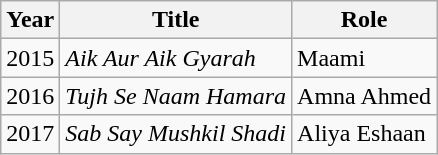<table class="wikitable sortable plainrowheaders">
<tr style="text-align:center;">
<th scope="col">Year</th>
<th scope="col">Title</th>
<th scope="col">Role</th>
</tr>
<tr>
<td>2015</td>
<td><em>Aik Aur Aik Gyarah</em></td>
<td>Maami</td>
</tr>
<tr>
<td>2016</td>
<td><em>Tujh Se Naam Hamara</em></td>
<td>Amna Ahmed</td>
</tr>
<tr>
<td>2017</td>
<td><em>Sab Say Mushkil Shadi</em></td>
<td>Aliya Eshaan</td>
</tr>
</table>
